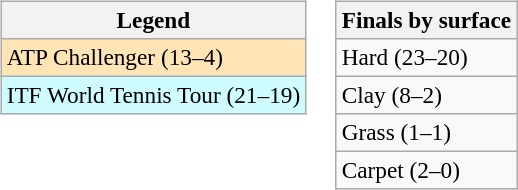<table>
<tr valign=top>
<td><br><table class=wikitable style=font-size:97%>
<tr>
<th>Legend</th>
</tr>
<tr bgcolor=moccasin>
<td>ATP Challenger (13–4)</td>
</tr>
<tr bgcolor=cffcff>
<td>ITF World Tennis Tour (21–19)</td>
</tr>
</table>
</td>
<td><br><table class=wikitable style=font-size:97%>
<tr>
<th>Finals by surface</th>
</tr>
<tr>
<td>Hard (23–20)</td>
</tr>
<tr>
<td>Clay (8–2)</td>
</tr>
<tr>
<td>Grass (1–1)</td>
</tr>
<tr>
<td>Carpet (2–0)</td>
</tr>
</table>
</td>
</tr>
</table>
